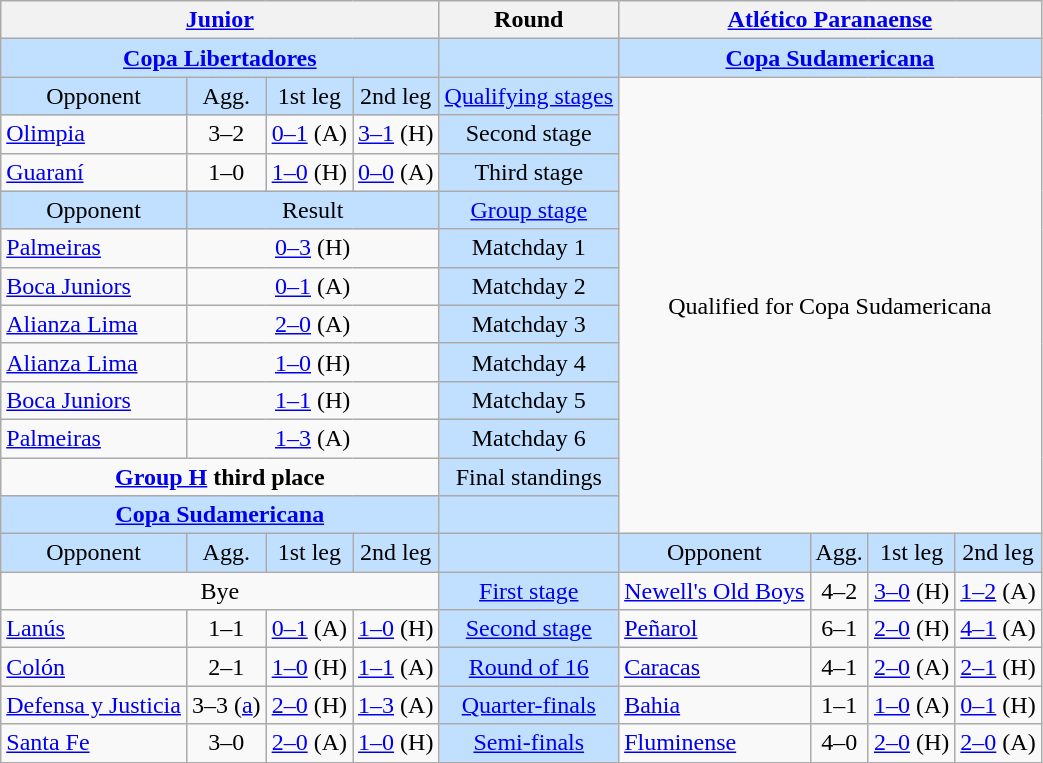<table class="wikitable" style="text-align:center">
<tr>
<th colspan="4"> <a href='#'>Junior</a></th>
<th>Round</th>
<th colspan="4"> <a href='#'>Atlético Paranaense</a></th>
</tr>
<tr style="background:#C1E0FF">
<td colspan="4"><strong><a href='#'>Copa Libertadores</a></strong></td>
<td></td>
<td colspan="4"><strong><a href='#'>Copa Sudamericana</a></strong></td>
</tr>
<tr>
<td style="background:#C1E0FF">Opponent</td>
<td style="background:#C1E0FF">Agg.</td>
<td style="background:#C1E0FF">1st leg</td>
<td style="background:#C1E0FF">2nd leg</td>
<td style="background:#C1E0FF"><a href='#'>Qualifying stages</a></td>
<td colspan="4" rowspan="12">Qualified for Copa Sudamericana</td>
</tr>
<tr>
<td style="text-align:left"> <a href='#'>Olimpia</a></td>
<td>3–2</td>
<td><a href='#'>0–1</a> (A)</td>
<td><a href='#'>3–1</a> (H)</td>
<td style="background:#C1E0FF">Second stage</td>
</tr>
<tr>
<td style="text-align:left"> <a href='#'>Guaraní</a></td>
<td>1–0</td>
<td><a href='#'>1–0</a> (H)</td>
<td><a href='#'>0–0</a> (A)</td>
<td style="background:#C1E0FF">Third stage</td>
</tr>
<tr style="background:#C1E0FF">
<td>Opponent</td>
<td colspan="3">Result</td>
<td><a href='#'>Group stage</a></td>
</tr>
<tr>
<td style="text-align:left"> <a href='#'>Palmeiras</a></td>
<td colspan="3"><a href='#'>0–3</a> (H)</td>
<td style="background:#C1E0FF">Matchday 1</td>
</tr>
<tr>
<td style="text-align:left"> <a href='#'>Boca Juniors</a></td>
<td colspan="3"><a href='#'>0–1</a> (A)</td>
<td style="background:#C1E0FF">Matchday 2</td>
</tr>
<tr>
<td style="text-align:left"> <a href='#'>Alianza Lima</a></td>
<td colspan="3"><a href='#'>2–0</a> (A)</td>
<td style="background:#C1E0FF">Matchday 3</td>
</tr>
<tr>
<td style="text-align:left"> <a href='#'>Alianza Lima</a></td>
<td colspan="3"><a href='#'>1–0</a> (H)</td>
<td style="background:#C1E0FF">Matchday 4</td>
</tr>
<tr>
<td style="text-align:left"> <a href='#'>Boca Juniors</a></td>
<td colspan="3"><a href='#'>1–1</a> (H)</td>
<td style="background:#C1E0FF">Matchday 5</td>
</tr>
<tr>
<td style="text-align:left"> <a href='#'>Palmeiras</a></td>
<td colspan="3"><a href='#'>1–3</a> (A)</td>
<td style="background:#C1E0FF">Matchday 6</td>
</tr>
<tr>
<td colspan="4" style="vertical-align:top"><strong><a href='#'>Group H</a> third place</strong><br></td>
<td style="background:#C1E0FF">Final standings</td>
</tr>
<tr style="background:#C1E0FF">
<td colspan="4"><strong><a href='#'>Copa Sudamericana</a></strong></td>
<td></td>
</tr>
<tr style="background:#C1E0FF">
<td>Opponent</td>
<td>Agg.</td>
<td>1st leg</td>
<td>2nd leg</td>
<td></td>
<td>Opponent</td>
<td>Agg.</td>
<td>1st leg</td>
<td>2nd leg</td>
</tr>
<tr>
<td colspan="4">Bye</td>
<td style="background:#C1E0FF"><a href='#'>First stage</a></td>
<td style="text-align:left"> <a href='#'>Newell's Old Boys</a></td>
<td>4–2</td>
<td><a href='#'>3–0</a> (H)</td>
<td><a href='#'>1–2</a> (A)</td>
</tr>
<tr>
<td style="text-align:left"> <a href='#'>Lanús</a></td>
<td>1–1 </td>
<td><a href='#'>0–1</a> (A)</td>
<td><a href='#'>1–0</a> (H)</td>
<td style="background:#C1E0FF"><a href='#'>Second stage</a></td>
<td style="text-align:left"> <a href='#'>Peñarol</a></td>
<td>6–1</td>
<td><a href='#'>2–0</a> (H)</td>
<td><a href='#'>4–1</a> (A)</td>
</tr>
<tr>
<td style="text-align:left"> <a href='#'>Colón</a></td>
<td>2–1</td>
<td><a href='#'>1–0</a> (H)</td>
<td><a href='#'>1–1</a> (A)</td>
<td style="background:#C1E0FF"><a href='#'>Round of 16</a></td>
<td style="text-align:left"> <a href='#'>Caracas</a></td>
<td>4–1</td>
<td><a href='#'>2–0</a> (A)</td>
<td><a href='#'>2–1</a> (H)</td>
</tr>
<tr>
<td style="text-align:left"> <a href='#'>Defensa y Justicia</a></td>
<td>3–3 (<a href='#'>a</a>)</td>
<td><a href='#'>2–0</a> (H)</td>
<td><a href='#'>1–3</a> (A)</td>
<td style="background:#C1E0FF"><a href='#'>Quarter-finals</a></td>
<td style="text-align:left"> <a href='#'>Bahia</a></td>
<td>1–1 </td>
<td><a href='#'>1–0</a> (A)</td>
<td><a href='#'>0–1</a> (H)</td>
</tr>
<tr>
<td style="text-align:left"> <a href='#'>Santa Fe</a></td>
<td>3–0</td>
<td><a href='#'>2–0</a> (A)</td>
<td><a href='#'>1–0</a> (H)</td>
<td style="background:#C1E0FF"><a href='#'>Semi-finals</a></td>
<td style="text-align:left"> <a href='#'>Fluminense</a></td>
<td>4–0</td>
<td><a href='#'>2–0</a> (H)</td>
<td><a href='#'>2–0</a> (A)</td>
</tr>
</table>
